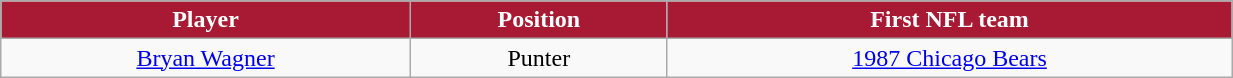<table class="wikitable" width="65%">
<tr align="center" style="background:#A81933;color:#FFFFFF;">
<td><strong>Player</strong></td>
<td><strong>Position</strong></td>
<td><strong>First NFL team</strong></td>
</tr>
<tr align="center" bgcolor="">
<td><a href='#'>Bryan Wagner</a></td>
<td>Punter</td>
<td><a href='#'>1987 Chicago Bears</a></td>
</tr>
</table>
